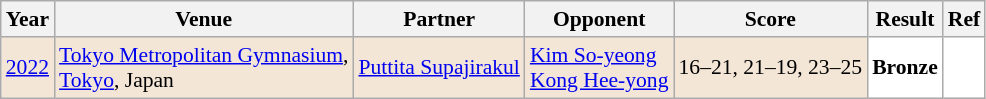<table class="sortable wikitable" style="font-size: 90%">
<tr>
<th>Year</th>
<th>Venue</th>
<th>Partner</th>
<th>Opponent</th>
<th>Score</th>
<th>Result</th>
<th>Ref</th>
</tr>
<tr style="background:#F3E6D7">
<td align="center"><a href='#'>2022</a></td>
<td align="left"><a href='#'>Tokyo Metropolitan Gymnasium</a>,<br><a href='#'>Tokyo</a>, Japan</td>
<td align="left"> <a href='#'>Puttita Supajirakul</a></td>
<td align="left"> <a href='#'>Kim So-yeong</a><br> <a href='#'>Kong Hee-yong</a></td>
<td align="left">16–21, 21–19, 23–25</td>
<td style="text-align:left; background:white"> <strong>Bronze</strong></td>
<td style="text-align:center; background:white"></td>
</tr>
</table>
